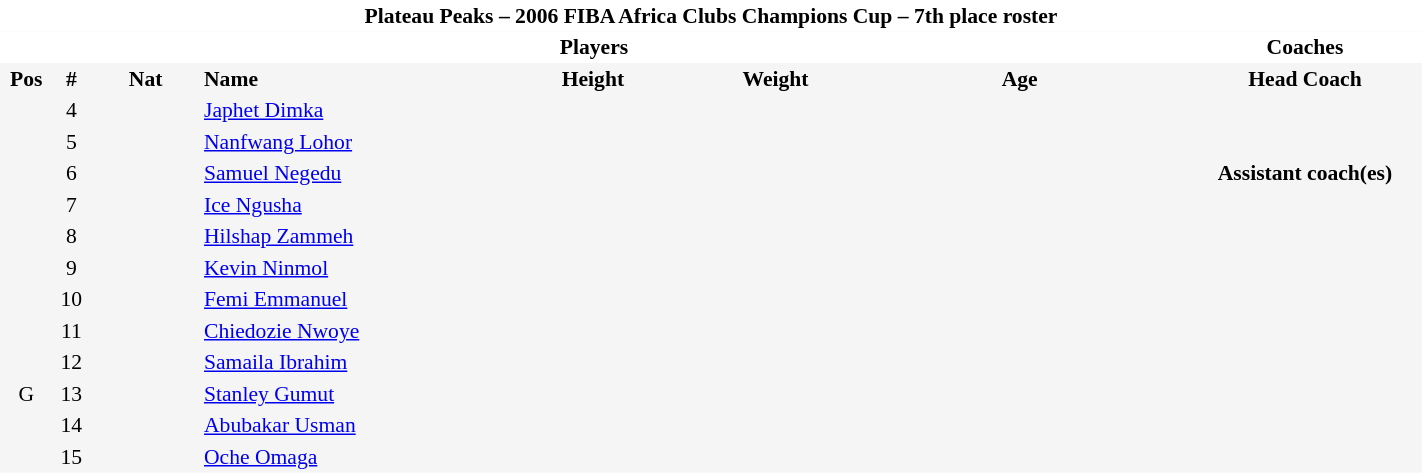<table border=0 cellpadding=2 cellspacing=0  |- bgcolor=#f5f5f5 style="text-align:center; font-size:90%;" width=75%>
<tr>
<td colspan="8" style="background: white; color: black"><strong>Plateau Peaks – 2006 FIBA Africa Clubs Champions Cup – 7th place roster</strong></td>
</tr>
<tr>
<td colspan="7" style="background: white; color: black"><strong>Players</strong></td>
<td style="background: white; color: black"><strong>Coaches</strong></td>
</tr>
<tr style="background=#f5f5f5; color: black">
<th width=5px>Pos</th>
<th width=5px>#</th>
<th width=50px>Nat</th>
<th width=135px align=left>Name</th>
<th width=100px>Height</th>
<th width=70px>Weight</th>
<th width=160px>Age</th>
<th width=110px>Head Coach</th>
</tr>
<tr>
<td></td>
<td>4</td>
<td></td>
<td align=left><a href='#'>Japhet Dimka</a></td>
<td></td>
<td></td>
<td><span></span></td>
<td></td>
</tr>
<tr>
<td></td>
<td>5</td>
<td></td>
<td align=left><a href='#'>Nanfwang Lohor</a></td>
<td></td>
<td></td>
<td><span></span></td>
</tr>
<tr>
<td></td>
<td>6</td>
<td></td>
<td align=left><a href='#'>Samuel Negedu</a></td>
<td></td>
<td></td>
<td><span></span></td>
<td><strong>Assistant coach(es)</strong></td>
</tr>
<tr>
<td></td>
<td>7</td>
<td></td>
<td align=left><a href='#'>Ice Ngusha</a></td>
<td></td>
<td></td>
<td><span></span></td>
</tr>
<tr>
<td></td>
<td>8</td>
<td></td>
<td align=left><a href='#'>Hilshap Zammeh</a></td>
<td></td>
<td></td>
<td><span></span></td>
</tr>
<tr>
<td></td>
<td>9</td>
<td></td>
<td align=left><a href='#'>Kevin Ninmol</a></td>
<td></td>
<td></td>
<td><span></span></td>
</tr>
<tr>
<td></td>
<td>10</td>
<td></td>
<td align=left><a href='#'>Femi Emmanuel</a></td>
<td></td>
<td></td>
<td><span></span></td>
</tr>
<tr>
<td></td>
<td>11</td>
<td></td>
<td align=left><a href='#'>Chiedozie Nwoye</a></td>
<td></td>
<td></td>
<td><span></span></td>
</tr>
<tr>
<td></td>
<td>12</td>
<td></td>
<td align=left><a href='#'>Samaila Ibrahim</a></td>
<td></td>
<td></td>
<td><span></span></td>
<td></td>
</tr>
<tr>
<td>G</td>
<td>13</td>
<td></td>
<td align=left><a href='#'>Stanley Gumut</a></td>
<td><span></span></td>
<td></td>
<td><span></span></td>
<td></td>
</tr>
<tr>
<td></td>
<td>14</td>
<td></td>
<td align=left><a href='#'>Abubakar Usman</a></td>
<td><span></span></td>
<td></td>
<td><span></span></td>
<td></td>
</tr>
<tr>
<td></td>
<td>15</td>
<td></td>
<td align=left><a href='#'>Oche Omaga</a></td>
<td></td>
<td></td>
<td><span></span></td>
</tr>
</table>
